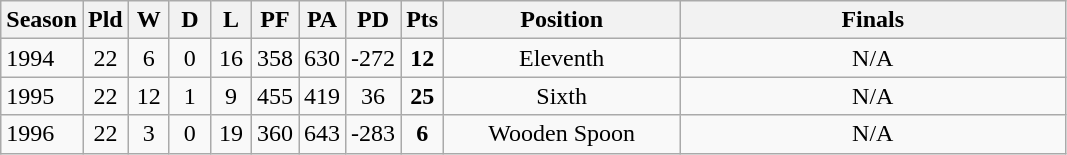<table class="wikitable" style="text-align:center;">
<tr>
<th width=30>Season</th>
<th width=20 abbr="Played">Pld</th>
<th width=20 abbr="Won">W</th>
<th width=20 abbr="Drawn">D</th>
<th width=20 abbr="Lost">L</th>
<th width=20 abbr="Points for">PF</th>
<th width=20 abbr="Points against">PA</th>
<th width=20 abbr="Points difference">PD</th>
<th width=20 abbr="Points">Pts</th>
<th width=150>Position</th>
<th width=250>Finals</th>
</tr>
<tr>
<td style="text-align:left;">1994</td>
<td>22</td>
<td>6</td>
<td>0</td>
<td>16</td>
<td>358</td>
<td>630</td>
<td>-272</td>
<td><strong>12</strong></td>
<td>Eleventh</td>
<td>N/A</td>
</tr>
<tr>
<td style="text-align:left;">1995</td>
<td>22</td>
<td>12</td>
<td>1</td>
<td>9</td>
<td>455</td>
<td>419</td>
<td>36</td>
<td><strong>25</strong></td>
<td>Sixth</td>
<td>N/A</td>
</tr>
<tr>
<td style="text-align:left;">1996</td>
<td>22</td>
<td>3</td>
<td>0</td>
<td>19</td>
<td>360</td>
<td>643</td>
<td>-283</td>
<td><strong>6</strong></td>
<td>Wooden Spoon</td>
<td>N/A</td>
</tr>
</table>
